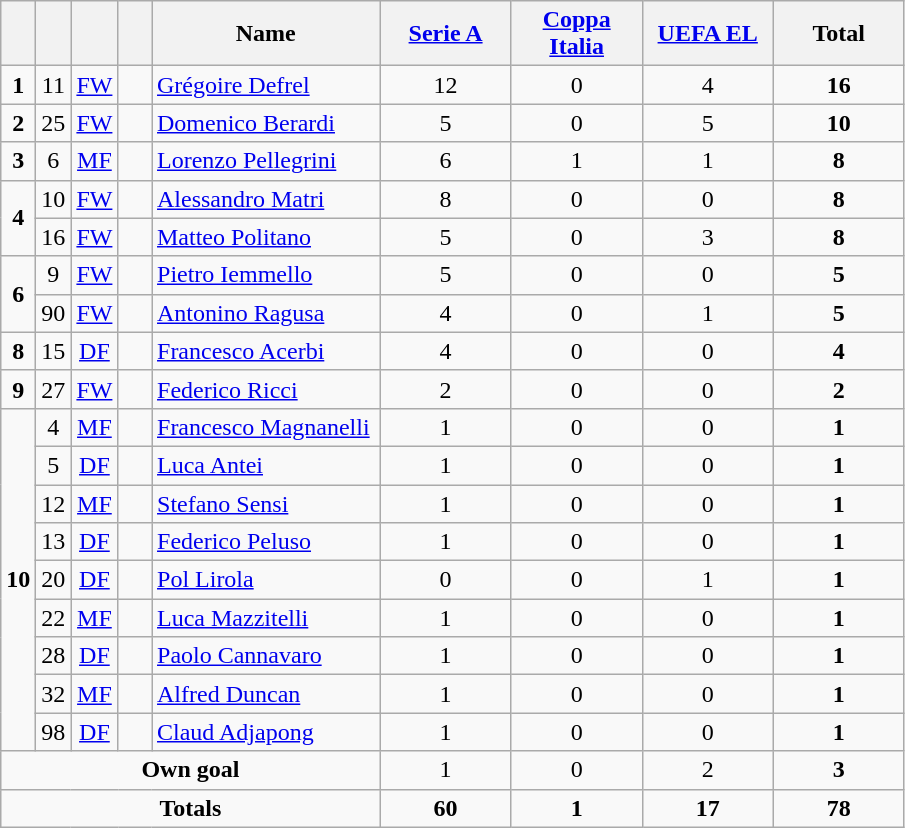<table class="wikitable" style="text-align:center">
<tr>
<th width=15></th>
<th width=15></th>
<th width=15></th>
<th width=15></th>
<th width=145>Name</th>
<th width=80><a href='#'>Serie A</a></th>
<th width=80><a href='#'>Coppa Italia</a></th>
<th width=80><a href='#'>UEFA EL</a></th>
<th width=80>Total</th>
</tr>
<tr>
<td><strong>1</strong></td>
<td>11</td>
<td><a href='#'>FW</a></td>
<td></td>
<td align=left><a href='#'>Grégoire Defrel</a></td>
<td>12</td>
<td>0</td>
<td>4</td>
<td><strong>16</strong></td>
</tr>
<tr>
<td><strong>2</strong></td>
<td>25</td>
<td><a href='#'>FW</a></td>
<td></td>
<td align=left><a href='#'>Domenico Berardi</a></td>
<td>5</td>
<td>0</td>
<td>5</td>
<td><strong>10</strong></td>
</tr>
<tr>
<td><strong>3</strong></td>
<td>6</td>
<td><a href='#'>MF</a></td>
<td></td>
<td align=left><a href='#'>Lorenzo Pellegrini</a></td>
<td>6</td>
<td>1</td>
<td>1</td>
<td><strong>8</strong></td>
</tr>
<tr>
<td rowspan=2><strong>4</strong></td>
<td>10</td>
<td><a href='#'>FW</a></td>
<td></td>
<td align=left><a href='#'>Alessandro Matri</a></td>
<td>8</td>
<td>0</td>
<td>0</td>
<td><strong>8</strong></td>
</tr>
<tr>
<td>16</td>
<td><a href='#'>FW</a></td>
<td></td>
<td align=left><a href='#'>Matteo Politano</a></td>
<td>5</td>
<td>0</td>
<td>3</td>
<td><strong>8</strong></td>
</tr>
<tr>
<td rowspan=2><strong>6</strong></td>
<td>9</td>
<td><a href='#'>FW</a></td>
<td></td>
<td align=left><a href='#'>Pietro Iemmello</a></td>
<td>5</td>
<td>0</td>
<td>0</td>
<td><strong>5</strong></td>
</tr>
<tr>
<td>90</td>
<td><a href='#'>FW</a></td>
<td></td>
<td align=left><a href='#'>Antonino Ragusa</a></td>
<td>4</td>
<td>0</td>
<td>1</td>
<td><strong>5</strong></td>
</tr>
<tr>
<td><strong>8</strong></td>
<td>15</td>
<td><a href='#'>DF</a></td>
<td></td>
<td align=left><a href='#'>Francesco Acerbi</a></td>
<td>4</td>
<td>0</td>
<td>0</td>
<td><strong>4</strong></td>
</tr>
<tr>
<td><strong>9</strong></td>
<td>27</td>
<td><a href='#'>FW</a></td>
<td></td>
<td align=left><a href='#'>Federico Ricci</a></td>
<td>2</td>
<td>0</td>
<td>0</td>
<td><strong>2</strong></td>
</tr>
<tr>
<td rowspan=9><strong>10</strong></td>
<td>4</td>
<td><a href='#'>MF</a></td>
<td></td>
<td align=left><a href='#'>Francesco Magnanelli</a></td>
<td>1</td>
<td>0</td>
<td>0</td>
<td><strong>1</strong></td>
</tr>
<tr>
<td>5</td>
<td><a href='#'>DF</a></td>
<td></td>
<td align=left><a href='#'>Luca Antei</a></td>
<td>1</td>
<td>0</td>
<td>0</td>
<td><strong>1</strong></td>
</tr>
<tr>
<td>12</td>
<td><a href='#'>MF</a></td>
<td></td>
<td align=left><a href='#'>Stefano Sensi</a></td>
<td>1</td>
<td>0</td>
<td>0</td>
<td><strong>1</strong></td>
</tr>
<tr>
<td>13</td>
<td><a href='#'>DF</a></td>
<td></td>
<td align=left><a href='#'>Federico Peluso</a></td>
<td>1</td>
<td>0</td>
<td>0</td>
<td><strong>1</strong></td>
</tr>
<tr>
<td>20</td>
<td><a href='#'>DF</a></td>
<td></td>
<td align=left><a href='#'>Pol Lirola</a></td>
<td>0</td>
<td>0</td>
<td>1</td>
<td><strong>1</strong></td>
</tr>
<tr>
<td>22</td>
<td><a href='#'>MF</a></td>
<td></td>
<td align=left><a href='#'>Luca Mazzitelli</a></td>
<td>1</td>
<td>0</td>
<td>0</td>
<td><strong>1</strong></td>
</tr>
<tr>
<td>28</td>
<td><a href='#'>DF</a></td>
<td></td>
<td align=left><a href='#'>Paolo Cannavaro</a></td>
<td>1</td>
<td>0</td>
<td>0</td>
<td><strong>1</strong></td>
</tr>
<tr>
<td>32</td>
<td><a href='#'>MF</a></td>
<td></td>
<td align=left><a href='#'>Alfred Duncan</a></td>
<td>1</td>
<td>0</td>
<td>0</td>
<td><strong>1</strong></td>
</tr>
<tr>
<td>98</td>
<td><a href='#'>DF</a></td>
<td></td>
<td align=left><a href='#'>Claud Adjapong</a></td>
<td>1</td>
<td>0</td>
<td>0</td>
<td><strong>1</strong></td>
</tr>
<tr>
<td colspan=5><strong>Own goal</strong></td>
<td>1</td>
<td>0</td>
<td>2</td>
<td><strong>3</strong></td>
</tr>
<tr>
<td colspan=5><strong>Totals</strong></td>
<td><strong>60</strong></td>
<td><strong>1</strong></td>
<td><strong>17</strong></td>
<td><strong>78</strong></td>
</tr>
</table>
